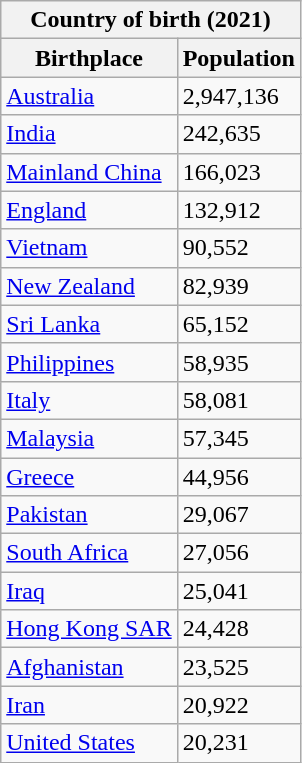<table class="wikitable mw-collapsible floatright">
<tr>
<th colspan="2">Country of birth (2021)</th>
</tr>
<tr>
<th>Birthplace</th>
<th>Population</th>
</tr>
<tr>
<td><a href='#'>Australia</a></td>
<td>2,947,136</td>
</tr>
<tr>
<td><a href='#'>India</a></td>
<td>242,635</td>
</tr>
<tr>
<td><a href='#'>Mainland China</a></td>
<td>166,023</td>
</tr>
<tr>
<td><a href='#'>England</a></td>
<td>132,912</td>
</tr>
<tr>
<td><a href='#'>Vietnam</a></td>
<td>90,552</td>
</tr>
<tr>
<td><a href='#'>New Zealand</a></td>
<td>82,939</td>
</tr>
<tr>
<td><a href='#'>Sri Lanka</a></td>
<td>65,152</td>
</tr>
<tr>
<td><a href='#'>Philippines</a></td>
<td>58,935</td>
</tr>
<tr>
<td><a href='#'>Italy</a></td>
<td>58,081</td>
</tr>
<tr>
<td><a href='#'>Malaysia</a></td>
<td>57,345</td>
</tr>
<tr>
<td><a href='#'>Greece</a></td>
<td>44,956</td>
</tr>
<tr>
<td><a href='#'>Pakistan</a></td>
<td>29,067</td>
</tr>
<tr>
<td><a href='#'>South Africa</a></td>
<td>27,056</td>
</tr>
<tr>
<td><a href='#'>Iraq</a></td>
<td>25,041</td>
</tr>
<tr>
<td><a href='#'>Hong Kong SAR</a></td>
<td>24,428</td>
</tr>
<tr>
<td><a href='#'>Afghanistan</a></td>
<td>23,525</td>
</tr>
<tr>
<td><a href='#'>Iran</a></td>
<td>20,922</td>
</tr>
<tr>
<td><a href='#'>United States</a></td>
<td>20,231</td>
</tr>
</table>
